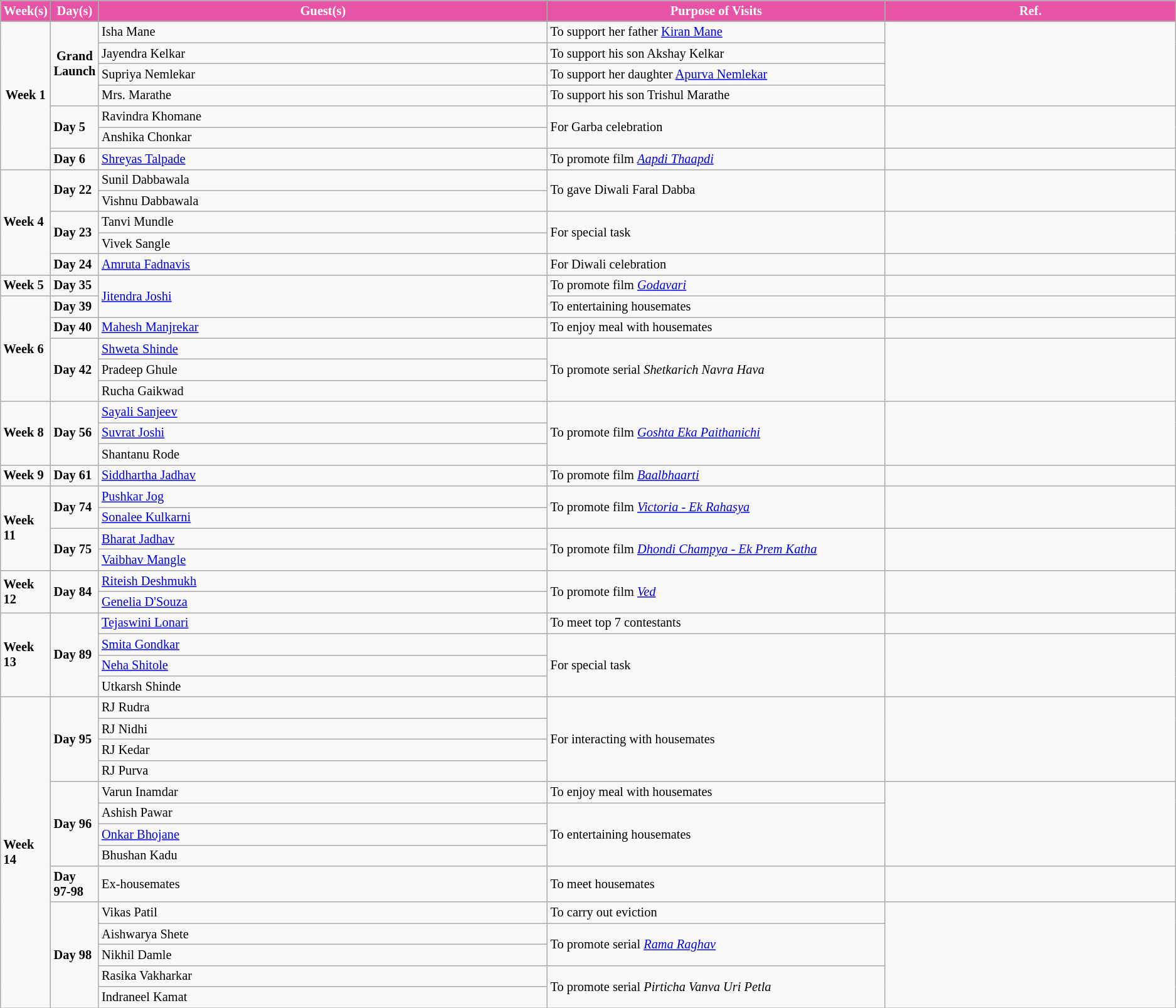<table class="wikitable" style="font-size:85%;">
<tr>
<th width="2%" style="background:#e754a5; color:white; ">Week(s)</th>
<th width="2%" style="background:#e754a5; color:white; ">Day(s)</th>
<th width="40%" style="background:#e754a5; color:white; ">Guest(s)</th>
<th width="30%" style="background:#e754a5; color:white; ">Purpose of Visits</th>
<th width="30%" style="background:#e754a5; color:white; ">Ref.</th>
</tr>
<tr>
<td rowspan="7" align="center"><strong>Week 1</strong></td>
<td rowspan="4" align="center"><strong>Grand Launch</strong></td>
<td>Isha Mane</td>
<td>To support her father <a href='#'>Kiran Mane</a></td>
<td rowspan="4"></td>
</tr>
<tr>
<td>Jayendra Kelkar</td>
<td>To support his son Akshay Kelkar</td>
</tr>
<tr>
<td>Supriya Nemlekar</td>
<td>To support her daughter <a href='#'>Apurva Nemlekar</a></td>
</tr>
<tr>
<td>Mrs. Marathe</td>
<td>To support his son Trishul Marathe</td>
</tr>
<tr>
<td rowspan="2"><strong>Day 5</strong></td>
<td>Ravindra Khomane</td>
<td rowspan="2">For Garba celebration</td>
<td rowspan="2"></td>
</tr>
<tr>
<td>Anshika Chonkar</td>
</tr>
<tr>
<td><strong>Day 6</strong></td>
<td><a href='#'>Shreyas Talpade</a></td>
<td>To promote film <em><a href='#'>Aapdi Thaapdi</a></em></td>
<td></td>
</tr>
<tr>
<td rowspan="5"><strong>Week 4</strong></td>
<td rowspan="2"><strong>Day 22</strong></td>
<td>Sunil Dabbawala</td>
<td rowspan="2">To gave Diwali Faral Dabba</td>
<td rowspan="2"></td>
</tr>
<tr>
<td>Vishnu Dabbawala</td>
</tr>
<tr>
<td rowspan="2"><strong>Day 23</strong></td>
<td>Tanvi Mundle</td>
<td rowspan="2">For special task</td>
<td rowspan="2"></td>
</tr>
<tr>
<td>Vivek Sangle</td>
</tr>
<tr>
<td><strong>Day 24</strong></td>
<td><a href='#'>Amruta Fadnavis</a></td>
<td>For Diwali celebration</td>
<td></td>
</tr>
<tr>
<td><strong>Week 5</strong></td>
<td><strong>Day 35</strong></td>
<td rowspan="2"><a href='#'>Jitendra Joshi</a></td>
<td>To promote film <em><a href='#'>Godavari</a></em></td>
<td></td>
</tr>
<tr>
<td rowspan="5"><strong>Week 6</strong></td>
<td><strong>Day 39</strong></td>
<td>To entertaining housemates</td>
<td></td>
</tr>
<tr>
<td><strong>Day 40</strong></td>
<td><a href='#'>Mahesh Manjrekar</a></td>
<td>To enjoy meal with housemates</td>
<td></td>
</tr>
<tr>
<td rowspan="3"><strong>Day 42</strong></td>
<td><a href='#'>Shweta Shinde</a></td>
<td rowspan="3">To promote serial <em>Shetkarich Navra Hava</em></td>
<td rowspan="3"></td>
</tr>
<tr>
<td>Pradeep Ghule</td>
</tr>
<tr>
<td>Rucha Gaikwad</td>
</tr>
<tr>
<td rowspan="3"><strong>Week 8</strong></td>
<td rowspan="3"><strong>Day 56</strong></td>
<td><a href='#'>Sayali Sanjeev</a></td>
<td rowspan="3">To promote film <em><a href='#'>Goshta Eka Paithanichi</a></em></td>
<td rowspan="3"></td>
</tr>
<tr>
<td><a href='#'>Suvrat Joshi</a></td>
</tr>
<tr>
<td>Shantanu Rode</td>
</tr>
<tr>
<td><strong>Week 9</strong></td>
<td><strong>Day 61</strong></td>
<td><a href='#'>Siddhartha Jadhav</a></td>
<td>To promote film <em><a href='#'>Baalbhaarti</a></em></td>
<td></td>
</tr>
<tr>
<td rowspan="4"><strong>Week 11</strong></td>
<td rowspan="2"><strong>Day 74</strong></td>
<td><a href='#'>Pushkar Jog</a></td>
<td rowspan="2">To promote film <em><a href='#'>Victoria - Ek Rahasya</a></em></td>
<td rowspan="2"></td>
</tr>
<tr>
<td><a href='#'>Sonalee Kulkarni</a></td>
</tr>
<tr>
<td rowspan="2"><strong>Day 75</strong></td>
<td><a href='#'>Bharat Jadhav</a></td>
<td rowspan="2">To promote film <em><a href='#'>Dhondi Champya - Ek Prem Katha</a></em></td>
<td rowspan="2"></td>
</tr>
<tr>
<td><a href='#'>Vaibhav Mangle</a></td>
</tr>
<tr>
<td rowspan="2"><strong>Week 12</strong></td>
<td rowspan="2"><strong>Day 84</strong></td>
<td><a href='#'>Riteish Deshmukh</a></td>
<td rowspan="2">To promote film <em><a href='#'>Ved</a></em></td>
<td rowspan="2"></td>
</tr>
<tr>
<td><a href='#'>Genelia D'Souza</a></td>
</tr>
<tr>
<td rowspan="4"><strong>Week 13</strong></td>
<td rowspan="4"><strong>Day 89</strong></td>
<td><a href='#'>Tejaswini Lonari</a></td>
<td>To meet top 7 contestants</td>
<td></td>
</tr>
<tr>
<td><a href='#'>Smita Gondkar</a></td>
<td rowspan="3">For special task</td>
<td rowspan="3"></td>
</tr>
<tr>
<td><a href='#'>Neha Shitole</a></td>
</tr>
<tr>
<td>Utkarsh Shinde</td>
</tr>
<tr>
<td rowspan="14"><strong>Week 14</strong></td>
<td rowspan="4"><strong>Day 95</strong></td>
<td>RJ Rudra</td>
<td rowspan="4">For interacting with housemates</td>
<td rowspan="4"></td>
</tr>
<tr>
<td>RJ Nidhi</td>
</tr>
<tr>
<td>RJ Kedar</td>
</tr>
<tr>
<td>RJ Purva</td>
</tr>
<tr>
<td rowspan="4"><strong>Day 96</strong></td>
<td>Varun Inamdar</td>
<td>To enjoy meal with housemates</td>
<td rowspan="4"></td>
</tr>
<tr>
<td>Ashish Pawar</td>
<td rowspan="3">To entertaining housemates</td>
</tr>
<tr>
<td><a href='#'>Onkar Bhojane</a></td>
</tr>
<tr>
<td>Bhushan Kadu</td>
</tr>
<tr>
<td><strong>Day 97-98</strong></td>
<td>Ex-housemates</td>
<td>To meet housemates</td>
<td></td>
</tr>
<tr>
<td rowspan="5"><strong>Day 98</strong></td>
<td>Vikas Patil</td>
<td>To carry out eviction</td>
<td rowspan="5"></td>
</tr>
<tr>
<td>Aishwarya Shete</td>
<td rowspan="2">To promote serial <em><a href='#'>Rama Raghav</a></em></td>
</tr>
<tr>
<td>Nikhil Damle</td>
</tr>
<tr>
<td>Rasika Vakharkar</td>
<td rowspan="2">To promote serial <em>Pirticha Vanva Uri Petla</em></td>
</tr>
<tr>
<td>Indraneel Kamat</td>
</tr>
</table>
